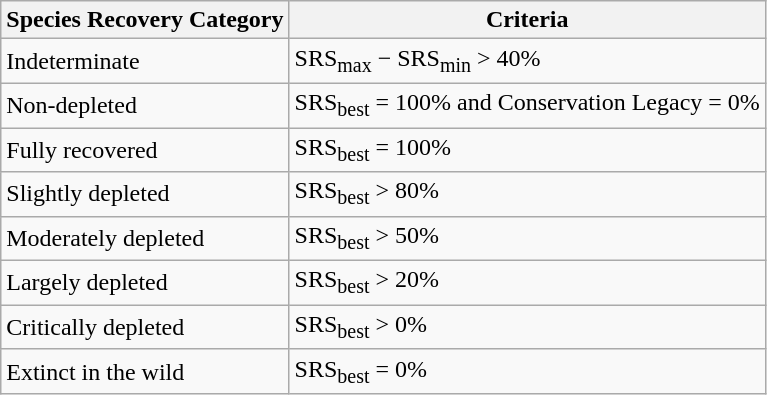<table class="wikitable">
<tr>
<th>Species Recovery Category</th>
<th>Criteria</th>
</tr>
<tr>
<td>Indeterminate</td>
<td>SRS<sub>max</sub> − SRS<sub>min</sub> > 40%</td>
</tr>
<tr>
<td>Non-depleted</td>
<td>SRS<sub>best</sub> = 100% and Conservation Legacy = 0%</td>
</tr>
<tr>
<td>Fully recovered</td>
<td>SRS<sub>best</sub> = 100%</td>
</tr>
<tr>
<td>Slightly depleted</td>
<td>SRS<sub>best</sub> > 80%</td>
</tr>
<tr>
<td>Moderately depleted</td>
<td>SRS<sub>best</sub> > 50%</td>
</tr>
<tr>
<td>Largely depleted</td>
<td>SRS<sub>best</sub> > 20%</td>
</tr>
<tr>
<td>Critically depleted</td>
<td>SRS<sub>best</sub> > 0%</td>
</tr>
<tr>
<td>Extinct in the wild</td>
<td>SRS<sub>best</sub> = 0%</td>
</tr>
</table>
